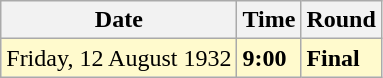<table class="wikitable">
<tr>
<th>Date</th>
<th>Time</th>
<th>Round</th>
</tr>
<tr style=background:lemonchiffon>
<td>Friday, 12 August 1932</td>
<td><strong>9:00</strong></td>
<td><strong>Final</strong></td>
</tr>
</table>
